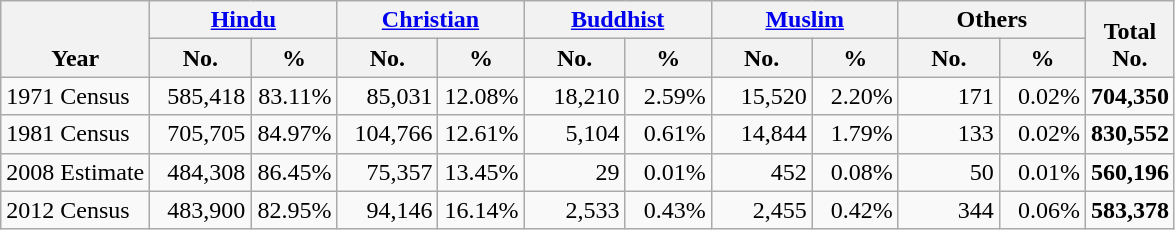<table class="wikitable" style="text-align:right;">
<tr>
<th style="vertical-align:bottom;" rowspan=2>Year</th>
<th style="vertical-align:bottom;" colspan=2><a href='#'>Hindu</a></th>
<th style="vertical-align:bottom;" colspan=2><a href='#'>Christian</a></th>
<th style="vertical-align:bottom;" colspan=2><a href='#'>Buddhist</a></th>
<th style="vertical-align:bottom;" colspan=2><a href='#'>Muslim</a></th>
<th style="vertical-align:bottom;" colspan=2>Others</th>
<th style="vertical-align:bottom;" rowspan=2><strong>Total</strong><br><strong>No.</strong></th>
</tr>
<tr>
<th style="width:60px;">No.</th>
<th style="width:50px;">%</th>
<th style="width:60px;">No.</th>
<th style="width:50px;">%</th>
<th style="width:60px;">No.</th>
<th style="width:50px;">%</th>
<th style="width:60px;">No.</th>
<th style="width:50px;">%</th>
<th style="width:60px;">No.</th>
<th style="width:50px;">%</th>
</tr>
<tr>
<td align=left>1971 Census</td>
<td>585,418</td>
<td>83.11%</td>
<td>85,031</td>
<td>12.08%</td>
<td>18,210</td>
<td>2.59%</td>
<td>15,520</td>
<td>2.20%</td>
<td>171</td>
<td>0.02%</td>
<td><strong>704,350</strong></td>
</tr>
<tr>
<td align=left>1981 Census</td>
<td>705,705</td>
<td>84.97%</td>
<td>104,766</td>
<td>12.61%</td>
<td>5,104</td>
<td>0.61%</td>
<td>14,844</td>
<td>1.79%</td>
<td>133</td>
<td>0.02%</td>
<td><strong>830,552</strong></td>
</tr>
<tr>
<td align=left>2008 Estimate</td>
<td>484,308</td>
<td>86.45%</td>
<td>75,357</td>
<td>13.45%</td>
<td>29</td>
<td>0.01%</td>
<td>452</td>
<td>0.08%</td>
<td>50</td>
<td>0.01%</td>
<td><strong>560,196</strong></td>
</tr>
<tr>
<td align=left>2012 Census</td>
<td>483,900</td>
<td>82.95%</td>
<td>94,146</td>
<td>16.14%</td>
<td>2,533</td>
<td>0.43%</td>
<td>2,455</td>
<td>0.42%</td>
<td>344</td>
<td>0.06%</td>
<td><strong>583,378</strong></td>
</tr>
</table>
